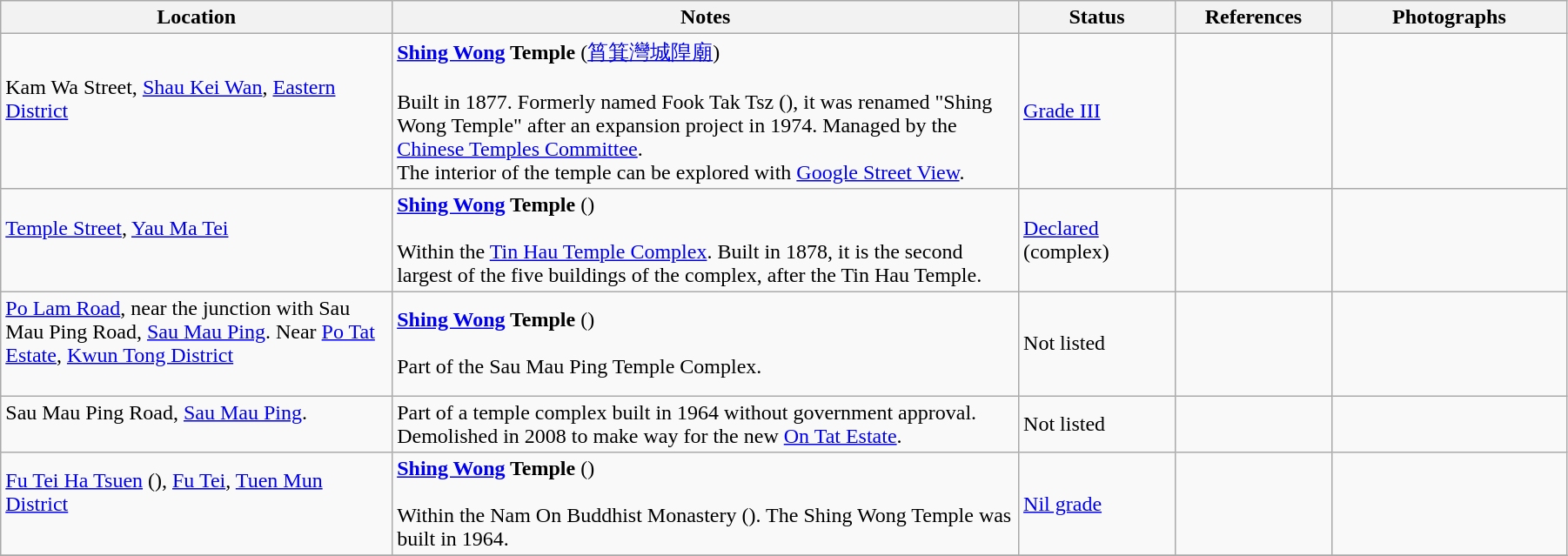<table class="wikitable sortable" style="width:95%">
<tr>
<th width="25%">Location</th>
<th width="40%">Notes</th>
<th width="10%">Status</th>
<th width="10%">References</th>
<th width="15%">Photographs</th>
</tr>
<tr>
<td>Kam Wa Street, <a href='#'>Shau Kei Wan</a>, <a href='#'>Eastern District</a><br><br></td>
<td><strong><a href='#'>Shing Wong</a> Temple</strong> (<a href='#'>筲箕灣城隍廟</a>)<br><br>Built in 1877. Formerly named Fook Tak Tsz (), it was renamed "Shing Wong Temple" after an expansion project in 1974. Managed by the <a href='#'>Chinese Temples Committee</a>.<br>
The interior of the temple can be explored with <a href='#'>Google Street View</a>.</td>
<td><a href='#'>Grade III</a></td>
<td>   </td>
<td></td>
</tr>
<tr>
<td><a href='#'>Temple Street</a>, <a href='#'>Yau Ma Tei</a><br><br></td>
<td><strong><a href='#'>Shing Wong</a> Temple</strong> ()<br><br>Within the <a href='#'>Tin Hau Temple Complex</a>. Built in 1878, it is the second largest of the five buildings of the complex, after the Tin Hau Temple.</td>
<td><a href='#'>Declared</a><br>(complex)</td>
<td>     </td>
<td></td>
</tr>
<tr>
<td><a href='#'>Po Lam Road</a>, near the junction with Sau Mau Ping Road, <a href='#'>Sau Mau Ping</a>. Near <a href='#'>Po Tat Estate</a>, <a href='#'>Kwun Tong District</a><br><br></td>
<td><strong><a href='#'>Shing Wong</a> Temple</strong> ()<br><br>Part of the Sau Mau Ping Temple Complex.</td>
<td>Not listed</td>
<td> </td>
<td></td>
</tr>
<tr>
<td>Sau Mau Ping Road, <a href='#'>Sau Mau Ping</a>.<br><br></td>
<td>Part of a temple complex built in 1964 without government approval. Demolished in 2008 to make way for the new <a href='#'>On Tat Estate</a>.</td>
<td>Not listed</td>
<td>     </td>
<td></td>
</tr>
<tr>
<td><a href='#'>Fu Tei Ha Tsuen</a> (), <a href='#'>Fu Tei</a>, <a href='#'>Tuen Mun District</a><br><br></td>
<td><strong><a href='#'>Shing Wong</a> Temple</strong> ()<br><br>Within the Nam On Buddhist Monastery (). The Shing Wong Temple was built in 1964.</td>
<td><a href='#'>Nil grade</a></td>
<td> </td>
<td></td>
</tr>
<tr>
</tr>
</table>
